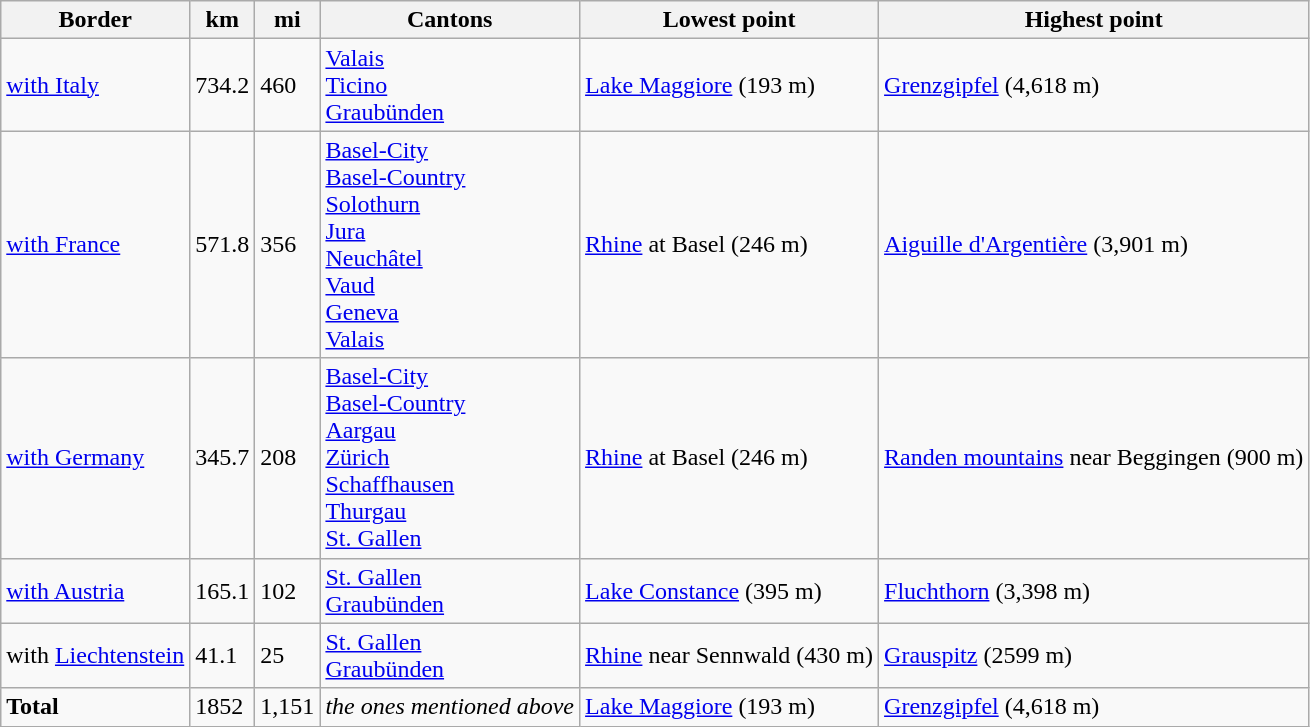<table class="wikitable">
<tr>
<th>Border</th>
<th>km</th>
<th>mi</th>
<th>Cantons</th>
<th>Lowest point</th>
<th>Highest point</th>
</tr>
<tr>
<td><a href='#'>with Italy</a></td>
<td>734.2</td>
<td>460</td>
<td><a href='#'>Valais</a><br><a href='#'>Ticino</a><br><a href='#'>Graubünden</a></td>
<td><a href='#'>Lake Maggiore</a> (193 m)</td>
<td><a href='#'>Grenzgipfel</a> (4,618 m)</td>
</tr>
<tr>
<td><a href='#'>with France</a></td>
<td>571.8</td>
<td>356</td>
<td><a href='#'>Basel-City</a><br><a href='#'>Basel-Country</a><br><a href='#'>Solothurn</a><br><a href='#'>Jura</a><br><a href='#'>Neuchâtel</a><br><a href='#'>Vaud</a><br><a href='#'>Geneva</a><br><a href='#'>Valais</a></td>
<td><a href='#'>Rhine</a> at Basel (246 m)</td>
<td><a href='#'>Aiguille d'Argentière</a> (3,901 m)</td>
</tr>
<tr>
<td><a href='#'>with Germany</a></td>
<td>345.7</td>
<td>208</td>
<td><a href='#'>Basel-City</a><br><a href='#'>Basel-Country</a><br><a href='#'>Aargau</a><br><a href='#'>Zürich</a><br><a href='#'>Schaffhausen</a><br><a href='#'>Thurgau</a><br><a href='#'>St. Gallen</a></td>
<td><a href='#'>Rhine</a> at Basel (246 m)</td>
<td><a href='#'>Randen mountains</a> near Beggingen (900 m)</td>
</tr>
<tr>
<td><a href='#'>with Austria</a></td>
<td>165.1</td>
<td>102</td>
<td><a href='#'>St. Gallen</a><br><a href='#'>Graubünden</a></td>
<td><a href='#'>Lake Constance</a> (395 m)</td>
<td><a href='#'>Fluchthorn</a> (3,398 m)</td>
</tr>
<tr>
<td>with <a href='#'>Liechtenstein</a></td>
<td>41.1</td>
<td>25</td>
<td><a href='#'>St. Gallen</a><br><a href='#'>Graubünden</a></td>
<td><a href='#'>Rhine</a> near Sennwald (430 m)</td>
<td><a href='#'>Grauspitz</a> (2599 m)</td>
</tr>
<tr>
<td><strong>Total</strong></td>
<td>1852</td>
<td>1,151</td>
<td><em>the ones mentioned above</em></td>
<td><a href='#'>Lake Maggiore</a> (193 m)</td>
<td><a href='#'>Grenzgipfel</a> (4,618 m)</td>
</tr>
</table>
